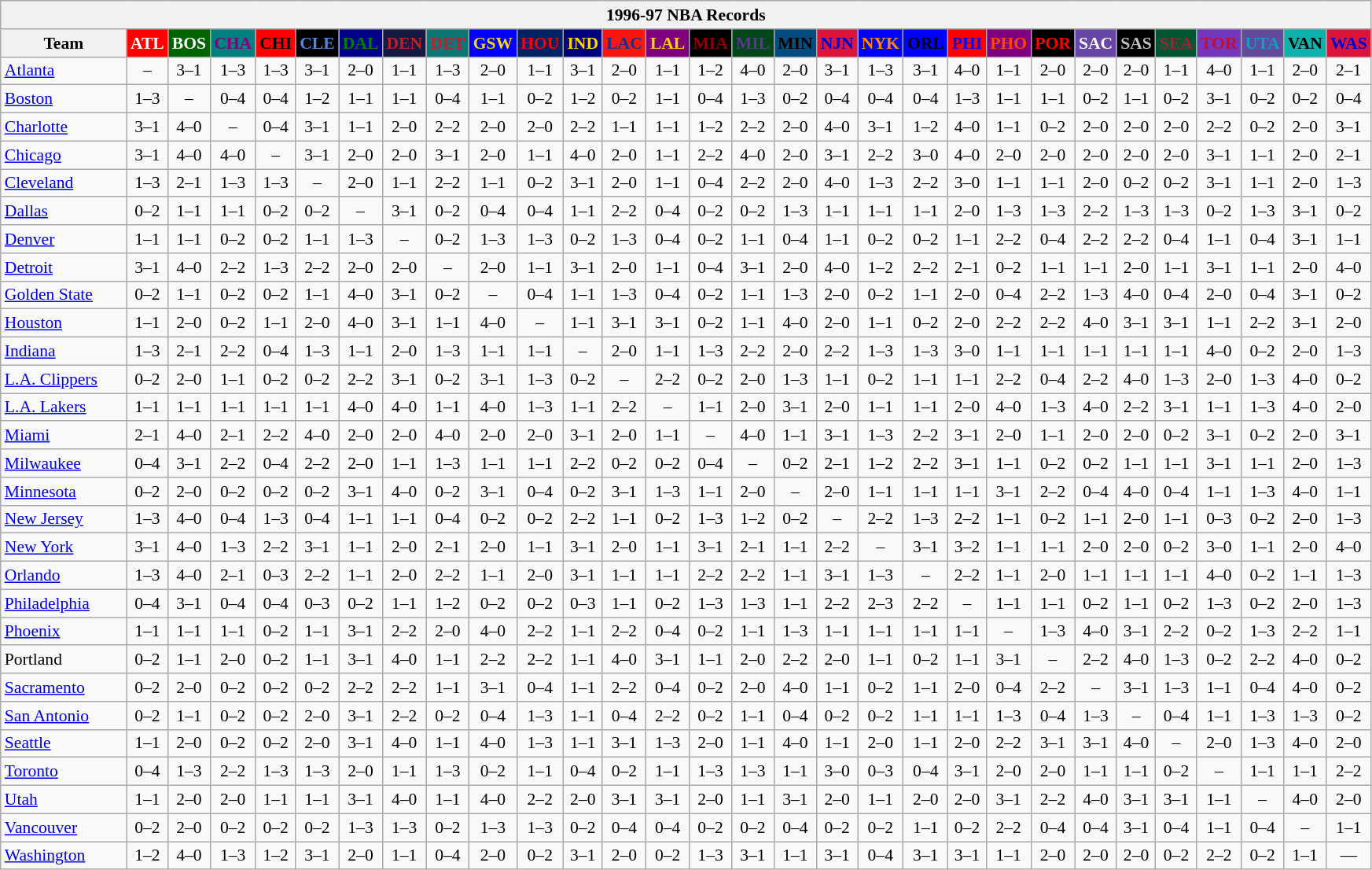<table class="wikitable" style="font-size:90%; text-align:center;">
<tr>
<th colspan=30>1996-97 NBA Records</th>
</tr>
<tr>
<th width=100>Team</th>
<th style="background:#FF0000;color:#FFFFFF;width=35">ATL</th>
<th style="background:#006400;color:#FFFFFF;width=35">BOS</th>
<th style="background:#008080;color:#800080;width=35">CHA</th>
<th style="background:#FF0000;color:#000000;width=35">CHI</th>
<th style="background:#000000;color:#5787DC;width=35">CLE</th>
<th style="background:#00008B;color:#008000;width=35">DAL</th>
<th style="background:#141A44;color:#BC2224;width=35">DEN</th>
<th style="background:#0C7674;color:#BB222C;width=35">DET</th>
<th style="background:#0000FF;color:#FFD700;width=35">GSW</th>
<th style="background:#002366;color:#FF0000;width=35">HOU</th>
<th style="background:#000080;color:#FFD700;width=35">IND</th>
<th style="background:#F9160D;color:#1A2E8B;width=35">LAC</th>
<th style="background:#800080;color:#FFD700;width=35">LAL</th>
<th style="background:#000000;color:#8B0000;width=35">MIA</th>
<th style="background:#00471B;color:#5C378A;width=35">MIL</th>
<th style="background:#044D80;color:#000000;width=35">MIN</th>
<th style="background:#DC143C;color:#0000CD;width=35">NJN</th>
<th style="background:#0000FF;color:#FF8C00;width=35">NYK</th>
<th style="background:#0000FF;color:#000000;width=35">ORL</th>
<th style="background:#FF0000;color:#0000FF;width=35">PHI</th>
<th style="background:#800080;color:#FF4500;width=35">PHO</th>
<th style="background:#000000;color:#FF0000;width=35">POR</th>
<th style="background:#6846A8;color:#FFFFFF;width=35">SAC</th>
<th style="background:#000000;color:#C0C0C0;width=35">SAS</th>
<th style="background:#005831;color:#992634;width=35">SEA</th>
<th style="background:#7436BF;color:#BE0F34;width=35">TOR</th>
<th style="background:#644A9C;color:#149BC7;width=35">UTA</th>
<th style="background:#0CB2AC;color:#000000;width=35">VAN</th>
<th style="background:#DC143C;color:#0000CD;width=35">WAS</th>
</tr>
<tr>
<td style="text-align:left;"><a href='#'>Atlanta</a></td>
<td>–</td>
<td>3–1</td>
<td>1–3</td>
<td>1–3</td>
<td>3–1</td>
<td>2–0</td>
<td>1–1</td>
<td>1–3</td>
<td>2–0</td>
<td>1–1</td>
<td>3–1</td>
<td>2–0</td>
<td>1–1</td>
<td>1–2</td>
<td>4–0</td>
<td>2–0</td>
<td>3–1</td>
<td>1–3</td>
<td>3–1</td>
<td>4–0</td>
<td>1–1</td>
<td>2–0</td>
<td>2–0</td>
<td>2–0</td>
<td>1–1</td>
<td>4–0</td>
<td>1–1</td>
<td>2–0</td>
<td>2–1</td>
</tr>
<tr>
<td style="text-align:left;"><a href='#'>Boston</a></td>
<td>1–3</td>
<td>–</td>
<td>0–4</td>
<td>0–4</td>
<td>1–2</td>
<td>1–1</td>
<td>1–1</td>
<td>0–4</td>
<td>1–1</td>
<td>0–2</td>
<td>1–2</td>
<td>0–2</td>
<td>1–1</td>
<td>0–4</td>
<td>1–3</td>
<td>0–2</td>
<td>0–4</td>
<td>0–4</td>
<td>0–4</td>
<td>1–3</td>
<td>1–1</td>
<td>1–1</td>
<td>0–2</td>
<td>1–1</td>
<td>0–2</td>
<td>3–1</td>
<td>0–2</td>
<td>0–2</td>
<td>0–4</td>
</tr>
<tr>
<td style="text-align:left;"><a href='#'>Charlotte</a></td>
<td>3–1</td>
<td>4–0</td>
<td>–</td>
<td>0–4</td>
<td>3–1</td>
<td>1–1</td>
<td>2–0</td>
<td>2–2</td>
<td>2–0</td>
<td>2–0</td>
<td>2–2</td>
<td>1–1</td>
<td>1–1</td>
<td>1–2</td>
<td>2–2</td>
<td>2–0</td>
<td>4–0</td>
<td>3–1</td>
<td>1–2</td>
<td>4–0</td>
<td>1–1</td>
<td>0–2</td>
<td>2–0</td>
<td>2–0</td>
<td>2–0</td>
<td>2–2</td>
<td>0–2</td>
<td>2–0</td>
<td>3–1</td>
</tr>
<tr>
<td style="text-align:left;"><a href='#'>Chicago</a></td>
<td>3–1</td>
<td>4–0</td>
<td>4–0</td>
<td>–</td>
<td>3–1</td>
<td>2–0</td>
<td>2–0</td>
<td>3–1</td>
<td>2–0</td>
<td>1–1</td>
<td>4–0</td>
<td>2–0</td>
<td>1–1</td>
<td>2–2</td>
<td>4–0</td>
<td>2–0</td>
<td>3–1</td>
<td>2–2</td>
<td>3–0</td>
<td>4–0</td>
<td>2–0</td>
<td>2–0</td>
<td>2–0</td>
<td>2–0</td>
<td>2–0</td>
<td>3–1</td>
<td>1–1</td>
<td>2–0</td>
<td>2–1</td>
</tr>
<tr>
<td style="text-align:left;"><a href='#'>Cleveland</a></td>
<td>1–3</td>
<td>2–1</td>
<td>1–3</td>
<td>1–3</td>
<td>–</td>
<td>2–0</td>
<td>1–1</td>
<td>2–2</td>
<td>1–1</td>
<td>0–2</td>
<td>3–1</td>
<td>2–0</td>
<td>1–1</td>
<td>0–4</td>
<td>2–2</td>
<td>2–0</td>
<td>4–0</td>
<td>1–3</td>
<td>2–2</td>
<td>3–0</td>
<td>1–1</td>
<td>1–1</td>
<td>2–0</td>
<td>0–2</td>
<td>0–2</td>
<td>3–1</td>
<td>1–1</td>
<td>2–0</td>
<td>1–3</td>
</tr>
<tr>
<td style="text-align:left;"><a href='#'>Dallas</a></td>
<td>0–2</td>
<td>1–1</td>
<td>1–1</td>
<td>0–2</td>
<td>0–2</td>
<td>–</td>
<td>3–1</td>
<td>0–2</td>
<td>0–4</td>
<td>0–4</td>
<td>1–1</td>
<td>2–2</td>
<td>0–4</td>
<td>0–2</td>
<td>0–2</td>
<td>1–3</td>
<td>1–1</td>
<td>1–1</td>
<td>1–1</td>
<td>2–0</td>
<td>1–3</td>
<td>1–3</td>
<td>2–2</td>
<td>1–3</td>
<td>1–3</td>
<td>0–2</td>
<td>1–3</td>
<td>3–1</td>
<td>0–2</td>
</tr>
<tr>
<td style="text-align:left;"><a href='#'>Denver</a></td>
<td>1–1</td>
<td>1–1</td>
<td>0–2</td>
<td>0–2</td>
<td>1–1</td>
<td>1–3</td>
<td>–</td>
<td>0–2</td>
<td>1–3</td>
<td>1–3</td>
<td>0–2</td>
<td>1–3</td>
<td>0–4</td>
<td>0–2</td>
<td>1–1</td>
<td>0–4</td>
<td>1–1</td>
<td>0–2</td>
<td>0–2</td>
<td>1–1</td>
<td>2–2</td>
<td>0–4</td>
<td>2–2</td>
<td>2–2</td>
<td>0–4</td>
<td>1–1</td>
<td>0–4</td>
<td>3–1</td>
<td>1–1</td>
</tr>
<tr>
<td style="text-align:left;"><a href='#'>Detroit</a></td>
<td>3–1</td>
<td>4–0</td>
<td>2–2</td>
<td>1–3</td>
<td>2–2</td>
<td>2–0</td>
<td>2–0</td>
<td>–</td>
<td>2–0</td>
<td>1–1</td>
<td>3–1</td>
<td>2–0</td>
<td>1–1</td>
<td>0–4</td>
<td>3–1</td>
<td>2–0</td>
<td>4–0</td>
<td>1–2</td>
<td>2–2</td>
<td>2–1</td>
<td>0–2</td>
<td>1–1</td>
<td>1–1</td>
<td>2–0</td>
<td>1–1</td>
<td>3–1</td>
<td>1–1</td>
<td>2–0</td>
<td>4–0</td>
</tr>
<tr>
<td style="text-align:left;"><a href='#'>Golden State</a></td>
<td>0–2</td>
<td>1–1</td>
<td>0–2</td>
<td>0–2</td>
<td>1–1</td>
<td>4–0</td>
<td>3–1</td>
<td>0–2</td>
<td>–</td>
<td>0–4</td>
<td>1–1</td>
<td>1–3</td>
<td>0–4</td>
<td>0–2</td>
<td>1–1</td>
<td>1–3</td>
<td>2–0</td>
<td>0–2</td>
<td>1–1</td>
<td>2–0</td>
<td>0–4</td>
<td>2–2</td>
<td>1–3</td>
<td>4–0</td>
<td>0–4</td>
<td>2–0</td>
<td>0–4</td>
<td>3–1</td>
<td>0–2</td>
</tr>
<tr>
<td style="text-align:left;"><a href='#'>Houston</a></td>
<td>1–1</td>
<td>2–0</td>
<td>0–2</td>
<td>1–1</td>
<td>2–0</td>
<td>4–0</td>
<td>3–1</td>
<td>1–1</td>
<td>4–0</td>
<td>–</td>
<td>1–1</td>
<td>3–1</td>
<td>3–1</td>
<td>0–2</td>
<td>1–1</td>
<td>4–0</td>
<td>2–0</td>
<td>1–1</td>
<td>0–2</td>
<td>2–0</td>
<td>2–2</td>
<td>2–2</td>
<td>4–0</td>
<td>3–1</td>
<td>3–1</td>
<td>1–1</td>
<td>2–2</td>
<td>3–1</td>
<td>2–0</td>
</tr>
<tr>
<td style="text-align:left;"><a href='#'>Indiana</a></td>
<td>1–3</td>
<td>2–1</td>
<td>2–2</td>
<td>0–4</td>
<td>1–3</td>
<td>1–1</td>
<td>2–0</td>
<td>1–3</td>
<td>1–1</td>
<td>1–1</td>
<td>–</td>
<td>2–0</td>
<td>1–1</td>
<td>1–3</td>
<td>2–2</td>
<td>2–0</td>
<td>2–2</td>
<td>1–3</td>
<td>1–3</td>
<td>3–0</td>
<td>1–1</td>
<td>1–1</td>
<td>1–1</td>
<td>1–1</td>
<td>1–1</td>
<td>4–0</td>
<td>0–2</td>
<td>2–0</td>
<td>1–3</td>
</tr>
<tr>
<td style="text-align:left;"><a href='#'>L.A. Clippers</a></td>
<td>0–2</td>
<td>2–0</td>
<td>1–1</td>
<td>0–2</td>
<td>0–2</td>
<td>2–2</td>
<td>3–1</td>
<td>0–2</td>
<td>3–1</td>
<td>1–3</td>
<td>0–2</td>
<td>–</td>
<td>2–2</td>
<td>0–2</td>
<td>2–0</td>
<td>1–3</td>
<td>1–1</td>
<td>0–2</td>
<td>1–1</td>
<td>1–1</td>
<td>2–2</td>
<td>0–4</td>
<td>2–2</td>
<td>4–0</td>
<td>1–3</td>
<td>2–0</td>
<td>1–3</td>
<td>4–0</td>
<td>0–2</td>
</tr>
<tr>
<td style="text-align:left;"><a href='#'>L.A. Lakers</a></td>
<td>1–1</td>
<td>1–1</td>
<td>1–1</td>
<td>1–1</td>
<td>1–1</td>
<td>4–0</td>
<td>4–0</td>
<td>1–1</td>
<td>4–0</td>
<td>1–3</td>
<td>1–1</td>
<td>2–2</td>
<td>–</td>
<td>1–1</td>
<td>2–0</td>
<td>3–1</td>
<td>2–0</td>
<td>1–1</td>
<td>1–1</td>
<td>2–0</td>
<td>4–0</td>
<td>1–3</td>
<td>4–0</td>
<td>2–2</td>
<td>3–1</td>
<td>1–1</td>
<td>1–3</td>
<td>4–0</td>
<td>2–0</td>
</tr>
<tr>
<td style="text-align:left;"><a href='#'>Miami</a></td>
<td>2–1</td>
<td>4–0</td>
<td>2–1</td>
<td>2–2</td>
<td>4–0</td>
<td>2–0</td>
<td>2–0</td>
<td>4–0</td>
<td>2–0</td>
<td>2–0</td>
<td>3–1</td>
<td>2–0</td>
<td>1–1</td>
<td>–</td>
<td>4–0</td>
<td>1–1</td>
<td>3–1</td>
<td>1–3</td>
<td>2–2</td>
<td>3–1</td>
<td>2–0</td>
<td>1–1</td>
<td>2–0</td>
<td>2–0</td>
<td>0–2</td>
<td>3–1</td>
<td>0–2</td>
<td>2–0</td>
<td>3–1</td>
</tr>
<tr>
<td style="text-align:left;"><a href='#'>Milwaukee</a></td>
<td>0–4</td>
<td>3–1</td>
<td>2–2</td>
<td>0–4</td>
<td>2–2</td>
<td>2–0</td>
<td>1–1</td>
<td>1–3</td>
<td>1–1</td>
<td>1–1</td>
<td>2–2</td>
<td>0–2</td>
<td>0–2</td>
<td>0–4</td>
<td>–</td>
<td>0–2</td>
<td>2–1</td>
<td>1–2</td>
<td>2–2</td>
<td>3–1</td>
<td>1–1</td>
<td>0–2</td>
<td>0–2</td>
<td>1–1</td>
<td>1–1</td>
<td>3–1</td>
<td>1–1</td>
<td>2–0</td>
<td>1–3</td>
</tr>
<tr>
<td style="text-align:left;"><a href='#'>Minnesota</a></td>
<td>0–2</td>
<td>2–0</td>
<td>0–2</td>
<td>0–2</td>
<td>0–2</td>
<td>3–1</td>
<td>4–0</td>
<td>0–2</td>
<td>3–1</td>
<td>0–4</td>
<td>0–2</td>
<td>3–1</td>
<td>1–3</td>
<td>1–1</td>
<td>2–0</td>
<td>–</td>
<td>2–0</td>
<td>1–1</td>
<td>1–1</td>
<td>1–1</td>
<td>3–1</td>
<td>2–2</td>
<td>0–4</td>
<td>4–0</td>
<td>0–4</td>
<td>1–1</td>
<td>1–3</td>
<td>4–0</td>
<td>1–1</td>
</tr>
<tr>
<td style="text-align:left;"><a href='#'>New Jersey</a></td>
<td>1–3</td>
<td>4–0</td>
<td>0–4</td>
<td>1–3</td>
<td>0–4</td>
<td>1–1</td>
<td>1–1</td>
<td>0–4</td>
<td>0–2</td>
<td>0–2</td>
<td>2–2</td>
<td>1–1</td>
<td>0–2</td>
<td>1–3</td>
<td>1–2</td>
<td>0–2</td>
<td>–</td>
<td>2–2</td>
<td>1–3</td>
<td>2–2</td>
<td>1–1</td>
<td>0–2</td>
<td>1–1</td>
<td>2–0</td>
<td>1–1</td>
<td>0–3</td>
<td>0–2</td>
<td>2–0</td>
<td>1–3</td>
</tr>
<tr>
<td style="text-align:left;"><a href='#'>New York</a></td>
<td>3–1</td>
<td>4–0</td>
<td>1–3</td>
<td>2–2</td>
<td>3–1</td>
<td>1–1</td>
<td>2–0</td>
<td>2–1</td>
<td>2–0</td>
<td>1–1</td>
<td>3–1</td>
<td>2–0</td>
<td>1–1</td>
<td>3–1</td>
<td>2–1</td>
<td>1–1</td>
<td>2–2</td>
<td>–</td>
<td>3–1</td>
<td>3–2</td>
<td>1–1</td>
<td>1–1</td>
<td>2–0</td>
<td>2–0</td>
<td>0–2</td>
<td>3–0</td>
<td>1–1</td>
<td>2–0</td>
<td>4–0</td>
</tr>
<tr>
<td style="text-align:left;"><a href='#'>Orlando</a></td>
<td>1–3</td>
<td>4–0</td>
<td>2–1</td>
<td>0–3</td>
<td>2–2</td>
<td>1–1</td>
<td>2–0</td>
<td>2–2</td>
<td>1–1</td>
<td>2–0</td>
<td>3–1</td>
<td>1–1</td>
<td>1–1</td>
<td>2–2</td>
<td>2–2</td>
<td>1–1</td>
<td>3–1</td>
<td>1–3</td>
<td>–</td>
<td>2–2</td>
<td>1–1</td>
<td>2–0</td>
<td>1–1</td>
<td>1–1</td>
<td>1–1</td>
<td>4–0</td>
<td>0–2</td>
<td>1–1</td>
<td>1–3</td>
</tr>
<tr>
<td style="text-align:left;"><a href='#'>Philadelphia</a></td>
<td>0–4</td>
<td>3–1</td>
<td>0–4</td>
<td>0–4</td>
<td>0–3</td>
<td>0–2</td>
<td>1–1</td>
<td>1–2</td>
<td>0–2</td>
<td>0–2</td>
<td>0–3</td>
<td>1–1</td>
<td>0–2</td>
<td>1–3</td>
<td>1–3</td>
<td>1–1</td>
<td>2–2</td>
<td>2–3</td>
<td>2–2</td>
<td>–</td>
<td>1–1</td>
<td>1–1</td>
<td>0–2</td>
<td>1–1</td>
<td>0–2</td>
<td>1–3</td>
<td>0–2</td>
<td>2–0</td>
<td>1–3</td>
</tr>
<tr>
<td style="text-align:left;"><a href='#'>Phoenix</a></td>
<td>1–1</td>
<td>1–1</td>
<td>1–1</td>
<td>0–2</td>
<td>1–1</td>
<td>3–1</td>
<td>2–2</td>
<td>2–0</td>
<td>4–0</td>
<td>2–2</td>
<td>1–1</td>
<td>2–2</td>
<td>0–4</td>
<td>0–2</td>
<td>1–1</td>
<td>1–3</td>
<td>1–1</td>
<td>1–1</td>
<td>1–1</td>
<td>1–1</td>
<td>–</td>
<td>1–3</td>
<td>4–0</td>
<td>3–1</td>
<td>2–2</td>
<td>0–2</td>
<td>1–3</td>
<td>2–2</td>
<td>1–1</td>
</tr>
<tr>
<td style="text-align:left;">Portland</td>
<td>0–2</td>
<td>1–1</td>
<td>2–0</td>
<td>0–2</td>
<td>1–1</td>
<td>3–1</td>
<td>4–0</td>
<td>1–1</td>
<td>2–2</td>
<td>2–2</td>
<td>1–1</td>
<td>4–0</td>
<td>3–1</td>
<td>1–1</td>
<td>2–0</td>
<td>2–2</td>
<td>2–0</td>
<td>1–1</td>
<td>0–2</td>
<td>1–1</td>
<td>3–1</td>
<td>–</td>
<td>2–2</td>
<td>4–0</td>
<td>1–3</td>
<td>0–2</td>
<td>2–2</td>
<td>4–0</td>
<td>0–2</td>
</tr>
<tr>
<td style="text-align:left;"><a href='#'>Sacramento</a></td>
<td>0–2</td>
<td>2–0</td>
<td>0–2</td>
<td>0–2</td>
<td>0–2</td>
<td>2–2</td>
<td>2–2</td>
<td>1–1</td>
<td>3–1</td>
<td>0–4</td>
<td>1–1</td>
<td>2–2</td>
<td>0–4</td>
<td>0–2</td>
<td>2–0</td>
<td>4–0</td>
<td>1–1</td>
<td>0–2</td>
<td>1–1</td>
<td>2–0</td>
<td>0–4</td>
<td>2–2</td>
<td>–</td>
<td>3–1</td>
<td>1–3</td>
<td>1–1</td>
<td>0–4</td>
<td>4–0</td>
<td>0–2</td>
</tr>
<tr>
<td style="text-align:left;"><a href='#'>San Antonio</a></td>
<td>0–2</td>
<td>1–1</td>
<td>0–2</td>
<td>0–2</td>
<td>2–0</td>
<td>3–1</td>
<td>2–2</td>
<td>0–2</td>
<td>0–4</td>
<td>1–3</td>
<td>1–1</td>
<td>0–4</td>
<td>2–2</td>
<td>0–2</td>
<td>1–1</td>
<td>0–4</td>
<td>0–2</td>
<td>0–2</td>
<td>1–1</td>
<td>1–1</td>
<td>1–3</td>
<td>0–4</td>
<td>1–3</td>
<td>–</td>
<td>0–4</td>
<td>1–1</td>
<td>1–3</td>
<td>1–3</td>
<td>0–2</td>
</tr>
<tr>
<td style="text-align:left;"><a href='#'>Seattle</a></td>
<td>1–1</td>
<td>2–0</td>
<td>0–2</td>
<td>0–2</td>
<td>2–0</td>
<td>3–1</td>
<td>4–0</td>
<td>1–1</td>
<td>4–0</td>
<td>1–3</td>
<td>1–1</td>
<td>3–1</td>
<td>1–3</td>
<td>2–0</td>
<td>1–1</td>
<td>4–0</td>
<td>1–1</td>
<td>2–0</td>
<td>1–1</td>
<td>2–0</td>
<td>2–2</td>
<td>3–1</td>
<td>3–1</td>
<td>4–0</td>
<td>–</td>
<td>2–0</td>
<td>1–3</td>
<td>4–0</td>
<td>2–0</td>
</tr>
<tr>
<td style="text-align:left;"><a href='#'>Toronto</a></td>
<td>0–4</td>
<td>1–3</td>
<td>2–2</td>
<td>1–3</td>
<td>1–3</td>
<td>2–0</td>
<td>1–1</td>
<td>1–3</td>
<td>0–2</td>
<td>1–1</td>
<td>0–4</td>
<td>0–2</td>
<td>1–1</td>
<td>1–3</td>
<td>1–3</td>
<td>1–1</td>
<td>3–0</td>
<td>0–3</td>
<td>0–4</td>
<td>3–1</td>
<td>2–0</td>
<td>2–0</td>
<td>1–1</td>
<td>1–1</td>
<td>0–2</td>
<td>–</td>
<td>1–1</td>
<td>1–1</td>
<td>2–2</td>
</tr>
<tr>
<td style="text-align:left;"><a href='#'>Utah</a></td>
<td>1–1</td>
<td>2–0</td>
<td>2–0</td>
<td>1–1</td>
<td>1–1</td>
<td>3–1</td>
<td>4–0</td>
<td>1–1</td>
<td>4–0</td>
<td>2–2</td>
<td>2–0</td>
<td>3–1</td>
<td>3–1</td>
<td>2–0</td>
<td>1–1</td>
<td>3–1</td>
<td>2–0</td>
<td>1–1</td>
<td>2–0</td>
<td>2–0</td>
<td>3–1</td>
<td>2–2</td>
<td>4–0</td>
<td>3–1</td>
<td>3–1</td>
<td>1–1</td>
<td>–</td>
<td>4–0</td>
<td>2–0</td>
</tr>
<tr>
<td style="text-align:left;"><a href='#'>Vancouver</a></td>
<td>0–2</td>
<td>2–0</td>
<td>0–2</td>
<td>0–2</td>
<td>0–2</td>
<td>1–3</td>
<td>1–3</td>
<td>0–2</td>
<td>1–3</td>
<td>1–3</td>
<td>0–2</td>
<td>0–4</td>
<td>0–4</td>
<td>0–2</td>
<td>0–2</td>
<td>0–4</td>
<td>0–2</td>
<td>0–2</td>
<td>1–1</td>
<td>0–2</td>
<td>2–2</td>
<td>0–4</td>
<td>0–4</td>
<td>3–1</td>
<td>0–4</td>
<td>1–1</td>
<td>0–4</td>
<td>–</td>
<td>1–1</td>
</tr>
<tr>
<td style="text-align:left;"><a href='#'>Washington</a></td>
<td>1–2</td>
<td>4–0</td>
<td>1–3</td>
<td>1–2</td>
<td>3–1</td>
<td>2–0</td>
<td>1–1</td>
<td>0–4</td>
<td>2–0</td>
<td>0–2</td>
<td>3–1</td>
<td>2–0</td>
<td>0–2</td>
<td>1–3</td>
<td>3–1</td>
<td>1–1</td>
<td>3–1</td>
<td>0–4</td>
<td>3–1</td>
<td>3–1</td>
<td>1–1</td>
<td>2–0</td>
<td>2–0</td>
<td>2–0</td>
<td>0–2</td>
<td>2–2</td>
<td>0–2</td>
<td>1–1</td>
<td>—</td>
</tr>
</table>
